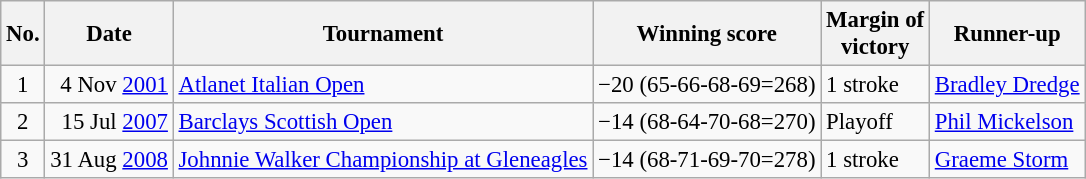<table class="wikitable" style="font-size:95%;">
<tr>
<th>No.</th>
<th>Date</th>
<th>Tournament</th>
<th>Winning score</th>
<th>Margin of<br>victory</th>
<th>Runner-up</th>
</tr>
<tr>
<td align=center>1</td>
<td align=right>4 Nov <a href='#'>2001</a></td>
<td><a href='#'>Atlanet Italian Open</a></td>
<td>−20 (65-66-68-69=268)</td>
<td>1 stroke</td>
<td> <a href='#'>Bradley Dredge</a></td>
</tr>
<tr>
<td align=center>2</td>
<td align=right>15 Jul <a href='#'>2007</a></td>
<td><a href='#'>Barclays Scottish Open</a></td>
<td>−14 (68-64-70-68=270)</td>
<td>Playoff</td>
<td> <a href='#'>Phil Mickelson</a></td>
</tr>
<tr>
<td align=center>3</td>
<td align=right>31 Aug <a href='#'>2008</a></td>
<td><a href='#'>Johnnie Walker Championship at Gleneagles</a></td>
<td>−14 (68-71-69-70=278)</td>
<td>1 stroke</td>
<td> <a href='#'>Graeme Storm</a></td>
</tr>
</table>
